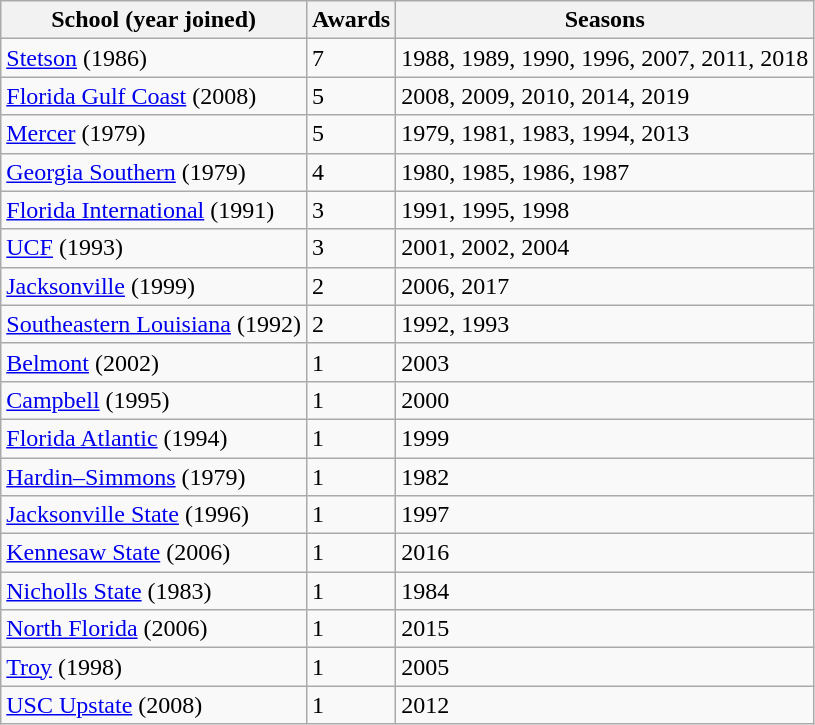<table class="wikitable" border="1">
<tr>
<th>School (year joined)</th>
<th>Awards</th>
<th>Seasons</th>
</tr>
<tr>
<td><a href='#'>Stetson</a> (1986)</td>
<td>7</td>
<td>1988, 1989, 1990, 1996, 2007, 2011, 2018</td>
</tr>
<tr>
<td><a href='#'>Florida Gulf Coast</a> (2008)</td>
<td>5</td>
<td>2008, 2009, 2010, 2014, 2019</td>
</tr>
<tr>
<td><a href='#'>Mercer</a> (1979)</td>
<td>5</td>
<td>1979, 1981, 1983, 1994, 2013</td>
</tr>
<tr>
<td><a href='#'>Georgia Southern</a> (1979)</td>
<td>4</td>
<td>1980, 1985, 1986, 1987</td>
</tr>
<tr>
<td><a href='#'>Florida International</a> (1991)</td>
<td>3</td>
<td>1991, 1995, 1998</td>
</tr>
<tr>
<td><a href='#'>UCF</a> (1993)</td>
<td>3</td>
<td>2001, 2002, 2004</td>
</tr>
<tr>
<td><a href='#'>Jacksonville</a> (1999)</td>
<td>2</td>
<td>2006, 2017</td>
</tr>
<tr>
<td><a href='#'>Southeastern Louisiana</a> (1992)</td>
<td>2</td>
<td>1992, 1993</td>
</tr>
<tr>
<td><a href='#'>Belmont</a> (2002)</td>
<td>1</td>
<td>2003</td>
</tr>
<tr>
<td><a href='#'>Campbell</a> (1995)</td>
<td>1</td>
<td>2000</td>
</tr>
<tr>
<td><a href='#'>Florida Atlantic</a> (1994)</td>
<td>1</td>
<td>1999</td>
</tr>
<tr>
<td><a href='#'>Hardin–Simmons</a> (1979)</td>
<td>1</td>
<td>1982</td>
</tr>
<tr>
<td><a href='#'>Jacksonville State</a> (1996)</td>
<td>1</td>
<td>1997</td>
</tr>
<tr>
<td><a href='#'>Kennesaw State</a> (2006)</td>
<td>1</td>
<td>2016</td>
</tr>
<tr>
<td><a href='#'>Nicholls State</a> (1983)</td>
<td>1</td>
<td>1984</td>
</tr>
<tr>
<td><a href='#'>North Florida</a> (2006)</td>
<td>1</td>
<td>2015</td>
</tr>
<tr>
<td><a href='#'>Troy</a> (1998)</td>
<td>1</td>
<td>2005</td>
</tr>
<tr>
<td><a href='#'>USC Upstate</a> (2008)</td>
<td>1</td>
<td>2012</td>
</tr>
</table>
